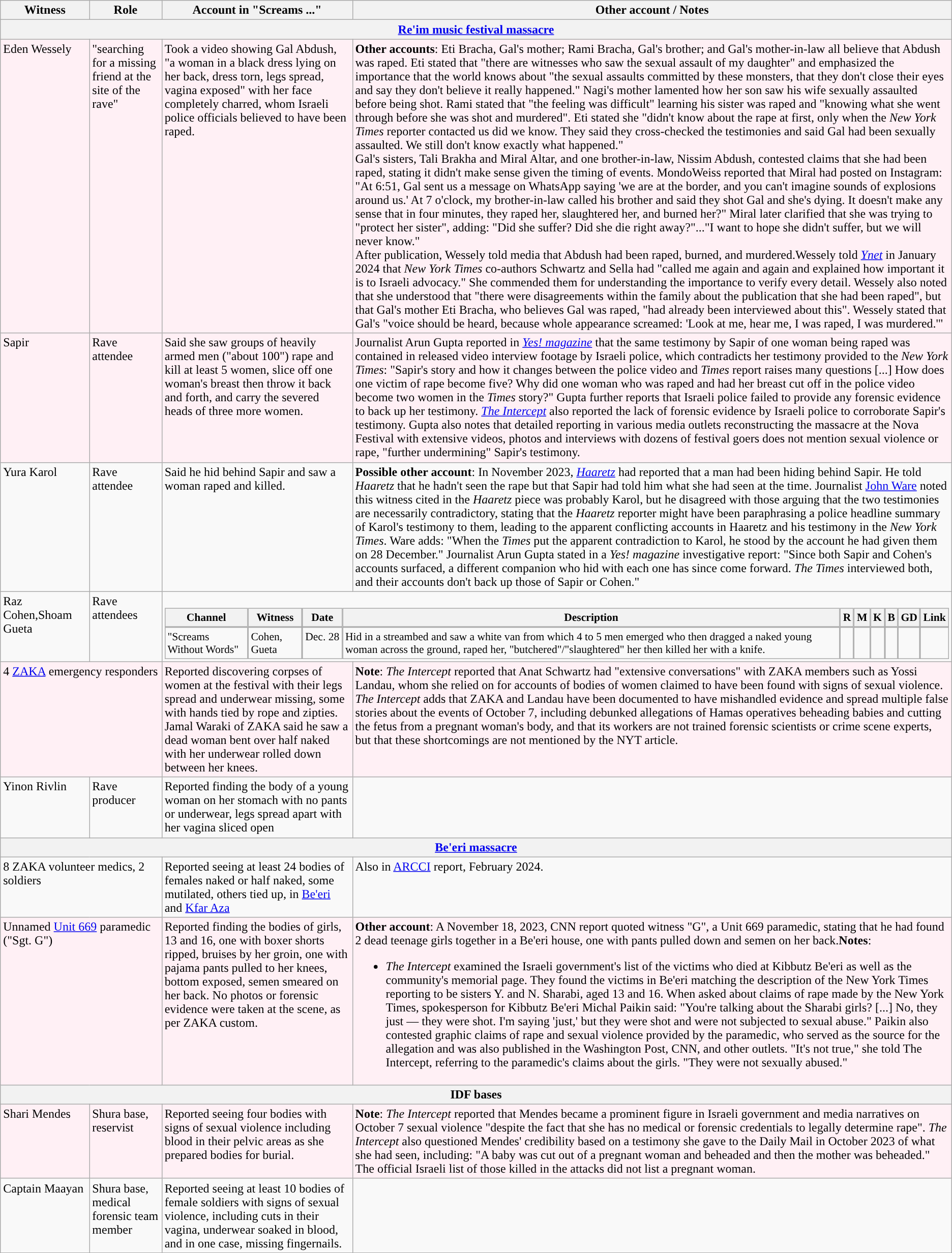<table class="wikitable">
<tr>
<th>Witness</th>
<th>Role</th>
<th>Account in "Screams ..."</th>
<th>Other account / Notes</th>
</tr>
<tr style="vertical-align:top;">
<th colspan="4"><a href='#'>Re'im music festival massacre</a></th>
</tr>
<tr style="vertical-align:top; background:lavenderblush;">
<td>Eden Wessely </td>
<td>"searching for a missing friend at the site of the rave"</td>
<td>Took a video showing Gal Abdush, "a woman in a black dress lying on her back, dress torn, legs spread, vagina exposed" with her face completely charred, whom Israeli police officials believed to have been raped.</td>
<td><strong>Other accounts</strong>: Eti Bracha, Gal's mother; Rami Bracha, Gal's brother; and Gal's mother-in-law all believe that Abdush was raped. Eti stated that "there are witnesses who saw the sexual assault of my daughter" and emphasized the importance that the world knows about "the sexual assaults committed by these monsters, that they don't close their eyes and say they don't believe it really happened." Nagi's mother lamented how her son saw his wife sexually assaulted before being shot. Rami stated that "the feeling was difficult" learning his sister was raped and "knowing what she went through before she was shot and murdered". Eti stated she "didn't know about the rape at first, only when the <em>New York Times</em> reporter contacted us did we know. They said they cross-checked the testimonies and said Gal had been sexually assaulted. We still don't know exactly what happened."<br>Gal's sisters, Tali Brakha and Miral Altar, and one brother-in-law, Nissim Abdush, contested claims that she had been raped, stating it didn't make sense given the timing of events. MondoWeiss reported that Miral had posted on Instagram: "At 6:51, Gal sent us a message on WhatsApp saying 'we are at the border, and you can't imagine sounds of explosions around us.' At 7 o'clock, my brother-in-law called his brother and said they shot Gal and she's dying. It doesn't make any sense that in four minutes, they raped her, slaughtered her, and burned her?" Miral later clarified that she was trying to "protect her sister", adding: "Did she suffer? Did she die right away?"..."I want to hope she didn't suffer, but we will never know."<br>After publication, Wessely told media that Abdush had been raped, burned, and murdered.Wessely told <em><a href='#'>Ynet</a></em> in January 2024 that <em>New York Times</em> co-authors Schwartz and Sella had "called me again and again and explained how important it is to Israeli advocacy." She commended them for understanding the importance to verify every detail. Wessely also noted that she understood that "there were disagreements within the family about the publication that she had been raped", but that Gal's mother Eti Bracha, who believes Gal was raped, "had already been interviewed about this". Wessely stated that Gal's "voice should be heard, because whole appearance screamed: 'Look at me, hear me, I was raped, I was murdered.'"</td>
</tr>
<tr style="vertical-align:top; background:lavenderblush;">
<td>Sapir </td>
<td>Rave attendee</td>
<td>Said she saw  groups of heavily armed men ("about 100") rape and kill at least 5 women, slice off one woman's breast then throw it back and forth, and carry the severed heads of three more women.</td>
<td>Journalist Arun Gupta reported in <em><a href='#'>Yes! magazine</a></em> that the same testimony by Sapir of one woman being raped was contained in released video interview footage by Israeli police, which contradicts her testimony provided to the <em>New York Times</em>: "Sapir's story and how it changes between the police video and <em>Times</em> report raises many questions [...] How does one victim of rape become five? Why did one woman who was raped and had her breast cut off in the police video become two women in the <em>Times</em> story?" Gupta further reports that Israeli police failed to provide any forensic evidence to back up her testimony. <em><a href='#'>The Intercept</a></em> also reported the lack of forensic evidence by Israeli police to corroborate Sapir's testimony. Gupta also notes that detailed reporting in various media outlets reconstructing the massacre at the Nova Festival with extensive videos, photos and interviews with dozens of festival goers does not mention sexual violence or rape, "further undermining" Sapir's testimony.</td>
</tr>
<tr style="vertical-align:top;">
<td>Yura Karol</td>
<td>Rave attendee</td>
<td>Said he hid behind Sapir and saw a woman raped and killed.</td>
<td><strong>Possible other account</strong>: In November 2023, <em><a href='#'>Haaretz</a></em> had reported that a man had been hiding behind Sapir. He told <em>Haaretz</em> that he hadn't seen the rape but that Sapir had told him what she had seen at the time. Journalist <a href='#'>John Ware</a> noted this witness cited in the <em>Haaretz</em> piece was probably Karol, but he disagreed with those arguing that the two testimonies are necessarily contradictory, stating that the <em>Haaretz</em> reporter might have been paraphrasing a police headline summary of Karol's testimony to them, leading to the apparent conflicting accounts in Haaretz and his testimony in the <em>New York Times</em>. Ware adds: "When the <em>Times</em> put the apparent contradiction to Karol, he stood by the account he had given them on 28 December." Journalist Arun Gupta stated in a <em>Yes! magazine</em> investigative report: "Since both Sapir and Cohen's accounts surfaced, a different companion who hid with each one has since come forward. <em>The Times</em> interviewed both, and their accounts don't back up those of Sapir or Cohen."</td>
</tr>
<tr style="vertical-align:top;">
<td>Raz Cohen,Shoam Gueta</td>
<td>Rave attendees</td>
<td colspan=2><br><table style="border-spacing: 0px; font-size:90%; text-align:left;" cellpadding="3">
<tr>
<th>Channel</th>
<th>Witness</th>
<th>Date</th>
<th>Description</th>
<th>R</th>
<th>M</th>
<th>K</th>
<th>B</th>
<th>GD</th>
<th>Link</th>
</tr>
<tr style="vertical-align:top;">
<td>"Screams Without Words"</td>
<td>Cohen, Gueta</td>
<td>Dec. 28</td>
<td>Hid in a streambed and saw a white van from which 4 to 5 men emerged who then dragged a naked young woman across the ground, raped her, "butchered"/"slaughtered" her then killed her with a knife.</td>
<td></td>
<td></td>
<td></td>
<td></td>
<td></td>
<td></td>
</tr>
</table>
</td>
</tr>
<tr style="vertical-align:top; background:lavenderblush;">
<td colspan="2">4 <a href='#'>ZAKA</a> emergency responders </td>
<td>Reported discovering corpses of women at the festival with their legs spread and underwear missing, some with hands tied by rope and zipties. Jamal Waraki of ZAKA said he saw a dead woman bent over half naked with her underwear rolled down between her knees.</td>
<td><strong>Note</strong>: <em>The Intercept</em> reported that Anat Schwartz had "extensive conversations" with ZAKA members such as Yossi Landau, whom she relied on for accounts of bodies of women claimed to have been found with signs of sexual violence. <em>The Intercept</em> adds that ZAKA and Landau have been documented to have mishandled evidence and spread multiple false stories about the events of October 7, including debunked allegations of Hamas operatives beheading babies and cutting the fetus from a pregnant woman's body, and that its workers are not trained forensic scientists or crime scene experts, but that these shortcomings are not mentioned by the NYT article.</td>
</tr>
<tr style="vertical-align:top;">
<td>Yinon Rivlin</td>
<td>Rave producer</td>
<td>Reported finding the body of a young woman on her stomach with no pants or underwear, legs spread apart with her vagina sliced open</td>
<td></td>
</tr>
<tr style="vertical-align:top;">
<th colspan="4"><a href='#'>Be'eri massacre</a></th>
</tr>
<tr style="vertical-align:top;">
<td colspan="2">8 ZAKA volunteer medics, 2 soldiers</td>
<td>Reported seeing at least 24 bodies of females naked or half naked, some mutilated, others tied up, in <a href='#'>Be'eri</a> and <a href='#'>Kfar Aza</a></td>
<td>Also in <a href='#'>ARCCI</a> report, February 2024.</td>
</tr>
<tr style="vertical-align:top; background:lavenderblush;">
<td colspan="2">Unnamed <a href='#'>Unit 669</a> paramedic ("Sgt. G") </td>
<td>Reported finding the bodies of girls, 13 and 16, one with boxer shorts ripped, bruises by her groin, one with pajama pants pulled to her knees, bottom exposed, semen smeared on her back. No photos or forensic evidence were taken at the scene, as per ZAKA custom.</td>
<td><strong>Other account</strong>: A November 18, 2023, CNN report quoted witness "G", a Unit 669 paramedic, stating that he had found 2 dead teenage girls together in a Be'eri house, one with pants pulled down and semen on her back.<strong>Notes</strong>:<br><ul><li><em>The Intercept</em> examined the Israeli government's list of the victims who died at Kibbutz Be'eri as well as the community's memorial page. They found the victims in Be'eri matching the description of the New York Times reporting to be sisters Y. and N. Sharabi, aged 13 and 16. When asked about claims of rape made by the New York Times, spokesperson for Kibbutz Be'eri Michal Paikin said: "You're talking about the Sharabi girls? [...] No, they just — they were shot. I'm saying 'just,' but they were shot and were not subjected to sexual abuse." Paikin also contested graphic claims of rape and sexual violence provided by the paramedic, who served as the source for the allegation and was also published in the Washington Post, CNN, and other outlets. "It's not true," she told The Intercept, referring to the paramedic's claims about the girls. "They were not sexually abused."</li></ul></td>
</tr>
<tr style="vertical-align:top;">
<th colspan="4">IDF bases</th>
</tr>
<tr style="vertical-align:top; background:lavenderblush;">
<td>Shari Mendes </td>
<td>Shura base, reservist</td>
<td>Reported seeing four bodies with signs of sexual violence including blood in their pelvic areas as she prepared bodies for burial.</td>
<td><strong>Note</strong>: <em>The Intercept</em> reported that Mendes became a prominent figure in Israeli government and media narratives on October 7 sexual violence "despite the fact that she has no medical or forensic credentials to legally determine rape". <em>The Intercept</em> also questioned Mendes' credibility based on a testimony she gave to the Daily Mail in October 2023 of what she had seen, including: "A baby was cut out of a pregnant woman and beheaded and then the mother was beheaded." The official Israeli list of those killed in the attacks did not list a pregnant woman.</td>
</tr>
<tr style="vertical-align:top;">
<td>Captain Maayan</td>
<td>Shura base, medical forensic team member</td>
<td>Reported seeing at least 10 bodies of female soldiers with signs of sexual violence, including cuts in their vagina, underwear soaked in blood, and in one case, missing fingernails.</td>
<td></td>
</tr>
</table>
